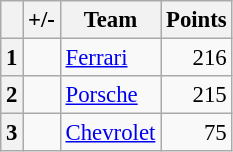<table class="wikitable" style="font-size:95%;">
<tr>
<th scope="col"></th>
<th scope="col">+/-</th>
<th scope="col">Team</th>
<th scope="col">Points</th>
</tr>
<tr>
<th align="center">1</th>
<td align="left"></td>
<td> <a href='#'>Ferrari</a></td>
<td align="right">216</td>
</tr>
<tr>
<th align="center">2</th>
<td align="left"></td>
<td> <a href='#'>Porsche</a></td>
<td align="right">215</td>
</tr>
<tr>
<th align="center">3</th>
<td align="left"></td>
<td> <a href='#'>Chevrolet</a></td>
<td align="right">75</td>
</tr>
</table>
